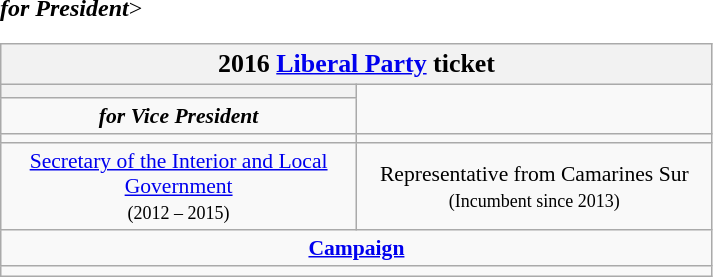<table class=wikitable style="font-size:90%; text-align:center">
<tr>
<th colspan=2><big>2016 <a href='#'>Liberal Party</a> ticket</big></th>
</tr>
<tr>
<th style="width:3em; font-size:135%; background:></th>
<th style="width:3em; font-size:135%; background:></th>
</tr>
<tr style="color:#000; font-size:100%; background:#>
<td style="width:200px;"><strong><em>for President</em></strong></td>
<td style="width:200px;"><strong><em>for Vice President</em></strong></td>
</tr>
<tr <--Do not add a generic image here, that would be forbidden under WP:IPH-->>
<td></td>
<td></td>
</tr>
<tr>
<td style=width:16em><a href='#'>Secretary of the Interior and Local Government</a><br><small>(2012 – 2015)</small></td>
<td style=width:16em>Representative from Camarines Sur<br><small>(Incumbent since 2013)</small></td>
</tr>
<tr>
<td colspan=2><a href='#'><strong>Campaign</strong></a></td>
</tr>
<tr>
<td colspan=2></td>
</tr>
</table>
